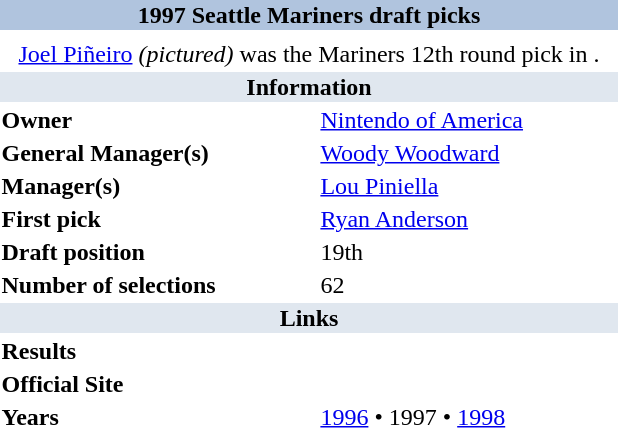<table class="toccolours" style="float: right; clear: right; margin: 0 0 1em 1em; width: 26em;">
<tr style="text-align:center;">
<th colspan="2" style="text-align: center; background-color: LightSteelBlue;">1997 Seattle Mariners draft picks</th>
</tr>
<tr>
<td colspan="2" style="text-align: center"></td>
</tr>
<tr>
<td colspan="2" style="text-align: center"><a href='#'>Joel Piñeiro</a> <em>(pictured)</em> was the Mariners 12th round pick in .</td>
</tr>
<tr>
<th style="background: #E0E7EF;" colspan="2">Information</th>
</tr>
<tr>
<td><strong>Owner</strong></td>
<td><a href='#'>Nintendo of America</a></td>
</tr>
<tr>
<td style="vertical-align: top;"><strong>General Manager(s)</strong></td>
<td><a href='#'>Woody Woodward</a></td>
</tr>
<tr>
<td style="vertical-align: top;"><strong>Manager(s)</strong></td>
<td><a href='#'>Lou Piniella</a></td>
</tr>
<tr>
<td style="vertical-align: top;"><strong>First pick</strong></td>
<td><a href='#'>Ryan Anderson</a></td>
</tr>
<tr>
<td style="vertical-align: top;"><strong>Draft position</strong></td>
<td>19th</td>
</tr>
<tr>
<td style="vertical-align: middle;"><strong>Number of selections</strong></td>
<td>62</td>
</tr>
<tr>
<th style="background: #E0E7EF;" colspan="2">Links</th>
</tr>
<tr>
<td style="vertical-align: top;"><strong>Results</strong></td>
<td></td>
</tr>
<tr>
<td style="vertical-align: top;"><strong>Official Site</strong></td>
<td></td>
</tr>
<tr>
<td style="vertical-align: top;"><strong>Years</strong></td>
<td><a href='#'>1996</a> • 1997 • <a href='#'>1998</a></td>
</tr>
</table>
